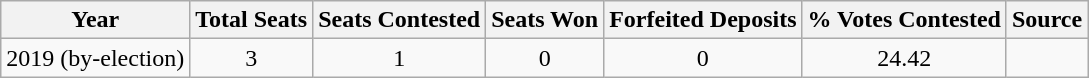<table class="wikitable" style="text-align:center;">
<tr>
<th>Year</th>
<th>Total Seats</th>
<th>Seats Contested</th>
<th>Seats Won</th>
<th>Forfeited Deposits</th>
<th>% Votes Contested</th>
<th>Source</th>
</tr>
<tr>
<td>2019 (by-election)</td>
<td>3</td>
<td>1</td>
<td>0</td>
<td>0</td>
<td>24.42</td>
<td></td>
</tr>
</table>
